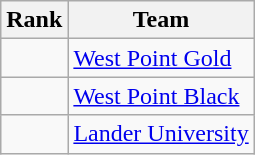<table class="wikitable">
<tr>
<th>Rank</th>
<th>Team</th>
</tr>
<tr>
<td align=center></td>
<td align="left"><a href='#'>West Point Gold</a></td>
</tr>
<tr>
<td align=center></td>
<td align="left"><a href='#'>West Point Black</a></td>
</tr>
<tr>
<td align=center></td>
<td align="left"><a href='#'>Lander University</a></td>
</tr>
</table>
